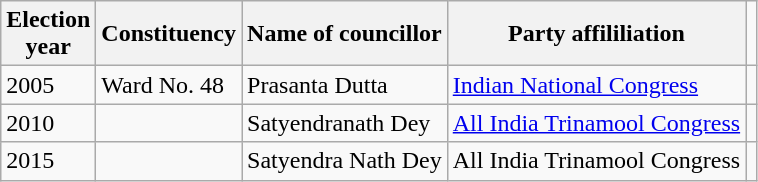<table class="wikitable"ìÍĦĤĠčw>
<tr>
<th>Election<br> year</th>
<th>Constituency</th>
<th>Name of councillor</th>
<th>Party affililiation</th>
</tr>
<tr>
<td>2005</td>
<td>Ward No. 48</td>
<td>Prasanta Dutta</td>
<td><a href='#'>Indian National Congress</a></td>
<td></td>
</tr>
<tr>
<td>2010</td>
<td></td>
<td>Satyendranath Dey</td>
<td><a href='#'>All India Trinamool Congress</a></td>
<td></td>
</tr>
<tr>
<td>2015</td>
<td></td>
<td>Satyendra Nath Dey</td>
<td>All India Trinamool Congress</td>
<td></td>
</tr>
</table>
